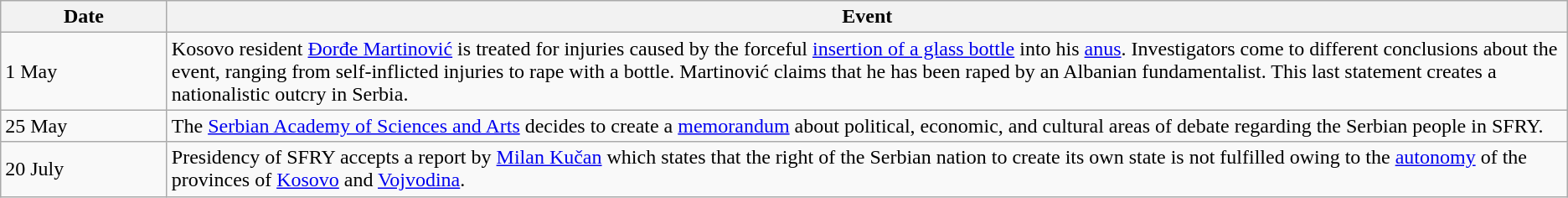<table class="wikitable">
<tr>
<th width="125">Date</th>
<th>Event</th>
</tr>
<tr>
<td>1 May</td>
<td>Kosovo resident <a href='#'>Đorđe Martinović</a> is treated for injuries caused by the forceful <a href='#'>insertion of a glass bottle</a> into his <a href='#'>anus</a>. Investigators come to different conclusions about the event, ranging from self-inflicted injuries to rape with a bottle. Martinović claims that he has been raped by an Albanian fundamentalist. This last statement creates a nationalistic outcry in Serbia.</td>
</tr>
<tr>
<td>25 May</td>
<td>The <a href='#'>Serbian Academy of Sciences and Arts</a> decides to create a <a href='#'>memorandum</a> about political, economic, and cultural areas of debate regarding the Serbian people in SFRY.</td>
</tr>
<tr>
<td>20 July</td>
<td>Presidency of SFRY accepts a report by <a href='#'>Milan Kučan</a> which states that the right of the Serbian nation to create its own state is not fulfilled owing to the <a href='#'>autonomy</a> of the provinces of <a href='#'>Kosovo</a> and <a href='#'>Vojvodina</a>.</td>
</tr>
</table>
